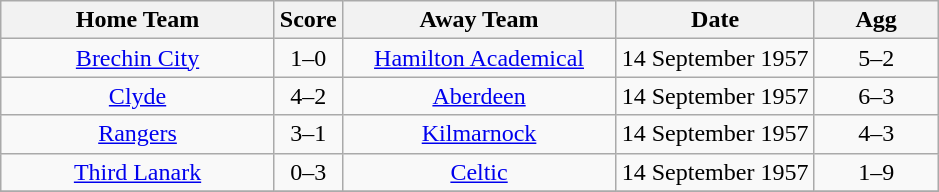<table class="wikitable" style="text-align:center;">
<tr>
<th width=175>Home Team</th>
<th width=20>Score</th>
<th width=175>Away Team</th>
<th width= 125>Date</th>
<th width= 75>Agg</th>
</tr>
<tr>
<td><a href='#'>Brechin City</a></td>
<td>1–0</td>
<td><a href='#'>Hamilton Academical</a></td>
<td>14 September 1957</td>
<td>5–2</td>
</tr>
<tr>
<td><a href='#'>Clyde</a></td>
<td>4–2</td>
<td><a href='#'>Aberdeen</a></td>
<td>14 September 1957</td>
<td>6–3</td>
</tr>
<tr>
<td><a href='#'>Rangers</a></td>
<td>3–1</td>
<td><a href='#'>Kilmarnock</a></td>
<td>14 September 1957</td>
<td>4–3</td>
</tr>
<tr>
<td><a href='#'>Third Lanark</a></td>
<td>0–3</td>
<td><a href='#'>Celtic</a></td>
<td>14 September 1957</td>
<td>1–9</td>
</tr>
<tr>
</tr>
</table>
